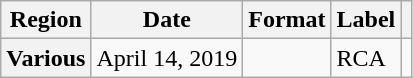<table class="wikitable plainrowheaders">
<tr>
<th scope="col">Region</th>
<th scope="col">Date</th>
<th scope="col">Format</th>
<th scope="col">Label</th>
<th scope="col"></th>
</tr>
<tr>
<th scope="row">Various</th>
<td>April 14, 2019</td>
<td></td>
<td>RCA</td>
<td></td>
</tr>
</table>
